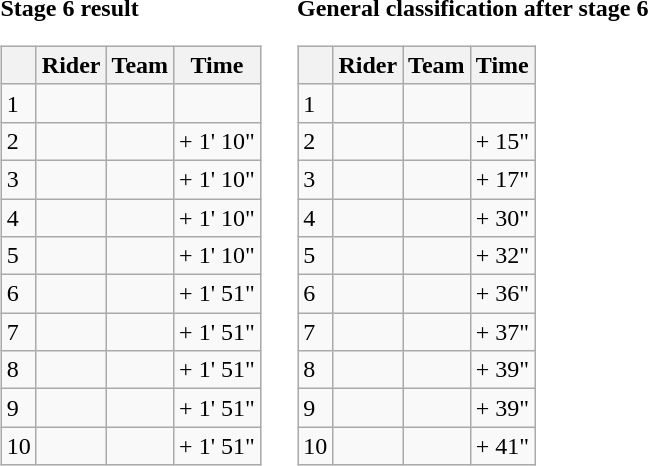<table>
<tr>
<td><strong>Stage 6 result</strong><br><table class="wikitable">
<tr>
<th></th>
<th>Rider</th>
<th>Team</th>
<th>Time</th>
</tr>
<tr>
<td>1</td>
<td></td>
<td></td>
<td align="right"></td>
</tr>
<tr>
<td>2</td>
<td></td>
<td></td>
<td align="right">+ 1' 10"</td>
</tr>
<tr>
<td>3</td>
<td></td>
<td></td>
<td align="right">+ 1' 10"</td>
</tr>
<tr>
<td>4</td>
<td></td>
<td></td>
<td align="right">+ 1' 10"</td>
</tr>
<tr>
<td>5</td>
<td></td>
<td></td>
<td align="right">+ 1' 10"</td>
</tr>
<tr>
<td>6</td>
<td></td>
<td></td>
<td align="right">+ 1' 51"</td>
</tr>
<tr>
<td>7</td>
<td></td>
<td></td>
<td align="right">+ 1' 51"</td>
</tr>
<tr>
<td>8</td>
<td></td>
<td></td>
<td align="right">+ 1' 51"</td>
</tr>
<tr>
<td>9</td>
<td></td>
<td></td>
<td align="right">+ 1' 51"</td>
</tr>
<tr>
<td>10</td>
<td></td>
<td></td>
<td align="right">+ 1' 51"</td>
</tr>
</table>
</td>
<td></td>
<td><strong>General classification after stage 6</strong><br><table class="wikitable">
<tr>
<th></th>
<th>Rider</th>
<th>Team</th>
<th>Time</th>
</tr>
<tr>
<td>1</td>
<td> </td>
<td></td>
<td align="right"></td>
</tr>
<tr>
<td>2</td>
<td></td>
<td></td>
<td align="right">+ 15"</td>
</tr>
<tr>
<td>3</td>
<td></td>
<td></td>
<td align="right">+ 17"</td>
</tr>
<tr>
<td>4</td>
<td> </td>
<td></td>
<td align="right">+ 30"</td>
</tr>
<tr>
<td>5</td>
<td></td>
<td></td>
<td align="right">+ 32"</td>
</tr>
<tr>
<td>6</td>
<td></td>
<td></td>
<td align="right">+ 36"</td>
</tr>
<tr>
<td>7</td>
<td></td>
<td></td>
<td align="right">+ 37"</td>
</tr>
<tr>
<td>8</td>
<td></td>
<td></td>
<td align="right">+ 39"</td>
</tr>
<tr>
<td>9</td>
<td></td>
<td></td>
<td align="right">+ 39"</td>
</tr>
<tr>
<td>10</td>
<td></td>
<td></td>
<td align="right">+ 41"</td>
</tr>
</table>
</td>
</tr>
</table>
